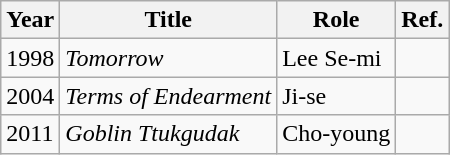<table class="wikitable">
<tr>
<th>Year</th>
<th>Title</th>
<th>Role</th>
<th>Ref.</th>
</tr>
<tr>
<td>1998</td>
<td><em>Tomorrow</em></td>
<td>Lee Se-mi</td>
<td></td>
</tr>
<tr>
<td>2004</td>
<td><em>Terms of Endearment</em></td>
<td>Ji-se</td>
<td></td>
</tr>
<tr>
<td>2011</td>
<td><em>Goblin Ttukgudak</em></td>
<td>Cho-young</td>
<td></td>
</tr>
</table>
